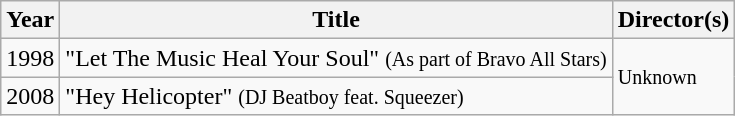<table class="wikitable">
<tr>
<th>Year</th>
<th>Title</th>
<th>Director(s)</th>
</tr>
<tr>
<td>1998</td>
<td>"Let The Music Heal Your Soul" <small>(As part of Bravo All Stars)</small></td>
<td rowspan="2"><small>Unknown</small></td>
</tr>
<tr>
<td>2008</td>
<td>"Hey Helicopter" <small>(DJ Beatboy feat. Squeezer)</small></td>
</tr>
</table>
